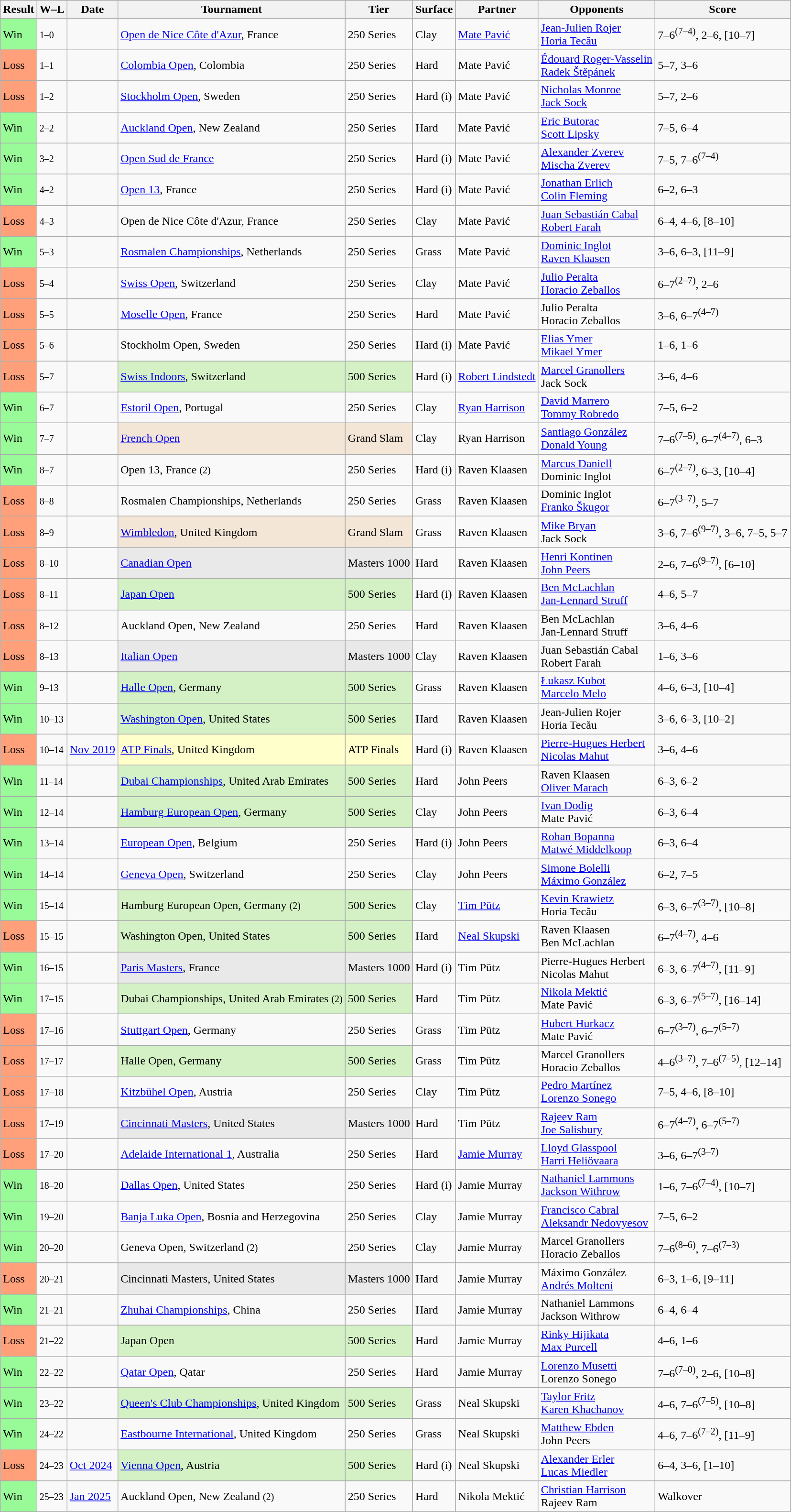<table class="sortable wikitable">
<tr>
<th>Result</th>
<th class="unsortable">W–L</th>
<th>Date</th>
<th>Tournament</th>
<th>Tier</th>
<th>Surface</th>
<th>Partner</th>
<th>Opponents</th>
<th class="unsortable">Score</th>
</tr>
<tr>
<td style="background:#98fb98;">Win</td>
<td><small>1–0</small></td>
<td><a href='#'></a></td>
<td><a href='#'>Open de Nice Côte d'Azur</a>, France</td>
<td>250 Series</td>
<td>Clay</td>
<td> <a href='#'>Mate Pavić</a></td>
<td> <a href='#'>Jean-Julien Rojer</a><br> <a href='#'>Horia Tecău</a></td>
<td>7–6<sup>(7–4)</sup>, 2–6, [10–7]</td>
</tr>
<tr>
<td style="background:#ffa07a;">Loss</td>
<td><small>1–1</small></td>
<td><a href='#'></a></td>
<td><a href='#'>Colombia Open</a>, Colombia</td>
<td>250 Series</td>
<td>Hard</td>
<td> Mate Pavić</td>
<td> <a href='#'>Édouard Roger-Vasselin</a><br> <a href='#'>Radek Štěpánek</a></td>
<td>5–7, 3–6</td>
</tr>
<tr>
<td style="background:#ffa07a;">Loss</td>
<td><small>1–2</small></td>
<td><a href='#'></a></td>
<td><a href='#'>Stockholm Open</a>, Sweden</td>
<td>250 Series</td>
<td>Hard (i)</td>
<td> Mate Pavić</td>
<td> <a href='#'>Nicholas Monroe</a><br> <a href='#'>Jack Sock</a></td>
<td>5–7, 2–6</td>
</tr>
<tr>
<td style="background:#98fb98;">Win</td>
<td><small>2–2</small></td>
<td><a href='#'></a></td>
<td><a href='#'>Auckland Open</a>, New Zealand</td>
<td>250 Series</td>
<td>Hard</td>
<td> Mate Pavić</td>
<td> <a href='#'>Eric Butorac</a><br> <a href='#'>Scott Lipsky</a></td>
<td>7–5, 6–4</td>
</tr>
<tr>
<td style="background:#98fb98;">Win</td>
<td><small>3–2</small></td>
<td><a href='#'></a></td>
<td><a href='#'>Open Sud de France</a></td>
<td>250 Series</td>
<td>Hard (i)</td>
<td> Mate Pavić</td>
<td> <a href='#'>Alexander Zverev</a><br> <a href='#'>Mischa Zverev</a></td>
<td>7–5, 7–6<sup>(7–4)</sup></td>
</tr>
<tr>
<td style="background:#98fb98;">Win</td>
<td><small>4–2</small></td>
<td><a href='#'></a></td>
<td><a href='#'>Open 13</a>, France</td>
<td>250 Series</td>
<td>Hard (i)</td>
<td> Mate Pavić</td>
<td> <a href='#'>Jonathan Erlich</a><br> <a href='#'>Colin Fleming</a></td>
<td>6–2, 6–3</td>
</tr>
<tr>
<td style="background:#ffa07a;">Loss</td>
<td><small>4–3</small></td>
<td><a href='#'></a></td>
<td>Open de Nice Côte d'Azur, France</td>
<td>250 Series</td>
<td>Clay</td>
<td> Mate Pavić</td>
<td> <a href='#'>Juan Sebastián Cabal</a><br> <a href='#'>Robert Farah</a></td>
<td>6–4, 4–6, [8–10]</td>
</tr>
<tr>
<td style="background:#98fb98;">Win</td>
<td><small>5–3</small></td>
<td><a href='#'></a></td>
<td><a href='#'>Rosmalen Championships</a>, Netherlands</td>
<td>250 Series</td>
<td>Grass</td>
<td> Mate Pavić</td>
<td> <a href='#'>Dominic Inglot</a><br> <a href='#'>Raven Klaasen</a></td>
<td>3–6, 6–3, [11–9]</td>
</tr>
<tr>
<td style="background:#ffa07a;">Loss</td>
<td><small>5–4</small></td>
<td><a href='#'></a></td>
<td><a href='#'>Swiss Open</a>, Switzerland</td>
<td>250 Series</td>
<td>Clay</td>
<td> Mate Pavić</td>
<td> <a href='#'>Julio Peralta</a><br> <a href='#'>Horacio Zeballos</a></td>
<td>6–7<sup>(2–7)</sup>, 2–6</td>
</tr>
<tr>
<td style="background:#ffa07a;">Loss</td>
<td><small>5–5</small></td>
<td><a href='#'></a></td>
<td><a href='#'>Moselle Open</a>, France</td>
<td>250 Series</td>
<td>Hard</td>
<td> Mate Pavić</td>
<td> Julio Peralta<br> Horacio Zeballos</td>
<td>3–6, 6–7<sup>(4–7)</sup></td>
</tr>
<tr>
<td style="background:#ffa07a;">Loss</td>
<td><small>5–6</small></td>
<td><a href='#'></a></td>
<td>Stockholm Open, Sweden</td>
<td>250 Series</td>
<td>Hard (i)</td>
<td> Mate Pavić</td>
<td> <a href='#'>Elias Ymer</a><br> <a href='#'>Mikael Ymer</a></td>
<td>1–6, 1–6</td>
</tr>
<tr>
<td style="background:#ffa07a;">Loss</td>
<td><small>5–7</small></td>
<td><a href='#'></a></td>
<td style="background:#D4F1C5;"><a href='#'>Swiss Indoors</a>, Switzerland</td>
<td style="background:#D4F1C5;">500 Series</td>
<td>Hard (i)</td>
<td> <a href='#'>Robert Lindstedt</a></td>
<td> <a href='#'>Marcel Granollers</a><br> Jack Sock</td>
<td>3–6, 4–6</td>
</tr>
<tr>
<td style="background:#98fb98;">Win</td>
<td><small>6–7</small></td>
<td><a href='#'></a></td>
<td><a href='#'>Estoril Open</a>, Portugal</td>
<td>250 Series</td>
<td>Clay</td>
<td> <a href='#'>Ryan Harrison</a></td>
<td> <a href='#'>David Marrero</a><br> <a href='#'>Tommy Robredo</a></td>
<td>7–5, 6–2</td>
</tr>
<tr>
<td style="background:#98fb98;">Win</td>
<td><small>7–7</small></td>
<td><a href='#'></a></td>
<td style="background:#F3E6D7;"><a href='#'>French Open</a></td>
<td style="background:#F3E6D7;">Grand Slam</td>
<td>Clay</td>
<td> Ryan Harrison</td>
<td> <a href='#'>Santiago González</a><br> <a href='#'>Donald Young</a></td>
<td>7–6<sup>(7–5)</sup>, 6–7<sup>(4–7)</sup>, 6–3</td>
</tr>
<tr>
<td style="background:#98fb98;">Win</td>
<td><small>8–7</small></td>
<td><a href='#'></a></td>
<td>Open 13, France <small>(2)</small></td>
<td>250 Series</td>
<td>Hard (i)</td>
<td> Raven Klaasen</td>
<td> <a href='#'>Marcus Daniell</a><br> Dominic Inglot</td>
<td>6–7<sup>(2–7)</sup>, 6–3, [10–4]</td>
</tr>
<tr>
<td style="background:#ffa07a;">Loss</td>
<td><small>8–8</small></td>
<td><a href='#'></a></td>
<td>Rosmalen Championships, Netherlands</td>
<td>250 Series</td>
<td>Grass</td>
<td> Raven Klaasen</td>
<td> Dominic Inglot<br> <a href='#'>Franko Škugor</a></td>
<td>6–7<sup>(3–7)</sup>, 5–7</td>
</tr>
<tr>
<td style="background:#ffa07a;">Loss</td>
<td><small>8–9</small></td>
<td><a href='#'></a></td>
<td style="background:#F3E6D7;"><a href='#'>Wimbledon</a>, United Kingdom</td>
<td style="background:#F3E6D7;">Grand Slam</td>
<td>Grass</td>
<td> Raven Klaasen</td>
<td> <a href='#'>Mike Bryan</a><br> Jack Sock</td>
<td>3–6, 7–6<sup>(9–7)</sup>, 3–6, 7–5, 5–7</td>
</tr>
<tr>
<td style="background:#ffa07a;">Loss</td>
<td><small>8–10</small></td>
<td><a href='#'></a></td>
<td style="background:#E9E9E9;"><a href='#'>Canadian Open</a></td>
<td style="background:#E9E9E9;">Masters 1000</td>
<td>Hard</td>
<td> Raven Klaasen</td>
<td> <a href='#'>Henri Kontinen</a><br> <a href='#'>John Peers</a></td>
<td>2–6, 7–6<sup>(9–7)</sup>, [6–10]</td>
</tr>
<tr>
<td style="background:#ffa07a;">Loss</td>
<td><small>8–11</small></td>
<td><a href='#'></a></td>
<td style="background:#D4F1C5;"><a href='#'>Japan Open</a></td>
<td style="background:#D4F1C5;">500 Series</td>
<td>Hard (i)</td>
<td> Raven Klaasen</td>
<td> <a href='#'>Ben McLachlan</a><br> <a href='#'>Jan-Lennard Struff</a></td>
<td>4–6, 5–7</td>
</tr>
<tr>
<td style="background:#ffa07a;">Loss</td>
<td><small>8–12</small></td>
<td><a href='#'></a></td>
<td>Auckland Open, New Zealand</td>
<td>250 Series</td>
<td>Hard</td>
<td> Raven Klaasen</td>
<td> Ben McLachlan<br> Jan-Lennard Struff</td>
<td>3–6, 4–6</td>
</tr>
<tr>
<td style="background:#ffa07a;">Loss</td>
<td><small>8–13</small></td>
<td><a href='#'></a></td>
<td style="background:#E9E9E9;"><a href='#'>Italian Open</a></td>
<td style="background:#E9E9E9;">Masters 1000</td>
<td>Clay</td>
<td> Raven Klaasen</td>
<td> Juan Sebastián Cabal<br> Robert Farah</td>
<td>1–6, 3–6</td>
</tr>
<tr>
<td style="background:#98fb98;">Win</td>
<td><small>9–13</small></td>
<td><a href='#'></a></td>
<td style="background:#D4F1C5;"><a href='#'>Halle Open</a>, Germany</td>
<td style="background:#D4F1C5;">500 Series</td>
<td>Grass</td>
<td> Raven Klaasen</td>
<td> <a href='#'>Łukasz Kubot</a><br> <a href='#'>Marcelo Melo</a></td>
<td>4–6, 6–3, [10–4]</td>
</tr>
<tr>
<td style="background:#98fb98;">Win</td>
<td><small>10–13</small></td>
<td><a href='#'></a></td>
<td style="background:#D4F1C5;"><a href='#'>Washington Open</a>, United States</td>
<td style="background:#D4F1C5;">500 Series</td>
<td>Hard</td>
<td> Raven Klaasen</td>
<td> Jean-Julien Rojer<br> Horia Tecău</td>
<td>3–6, 6–3, [10–2]</td>
</tr>
<tr>
<td style="background:#ffa07a;">Loss</td>
<td><small>10–14</small></td>
<td><a href='#'>Nov 2019</a></td>
<td bgcolor=#ffffcc><a href='#'>ATP Finals</a>, United Kingdom</td>
<td bgcolor=#ffffcc>ATP Finals</td>
<td>Hard (i)</td>
<td> Raven Klaasen</td>
<td> <a href='#'>Pierre-Hugues Herbert</a><br> <a href='#'>Nicolas Mahut</a></td>
<td>3–6, 4–6</td>
</tr>
<tr>
<td style="background:#98fb98;">Win</td>
<td><small>11–14</small></td>
<td><a href='#'></a></td>
<td style="background:#D4F1C5;"><a href='#'>Dubai Championships</a>, United Arab Emirates</td>
<td style="background:#D4F1C5;">500 Series</td>
<td>Hard</td>
<td> John Peers</td>
<td> Raven Klaasen<br> <a href='#'>Oliver Marach</a></td>
<td>6–3, 6–2</td>
</tr>
<tr>
<td style="background:#98fb98;">Win</td>
<td><small>12–14</small></td>
<td><a href='#'></a></td>
<td style="background:#D4F1C5;"><a href='#'>Hamburg European Open</a>, Germany</td>
<td style="background:#D4F1C5;">500 Series</td>
<td>Clay</td>
<td> John Peers</td>
<td> <a href='#'>Ivan Dodig</a><br> Mate Pavić</td>
<td>6–3, 6–4</td>
</tr>
<tr>
<td style="background:#98fb98;">Win</td>
<td><small>13–14</small></td>
<td><a href='#'></a></td>
<td><a href='#'>European Open</a>, Belgium</td>
<td>250 Series</td>
<td>Hard (i)</td>
<td> John Peers</td>
<td> <a href='#'>Rohan Bopanna</a><br> <a href='#'>Matwé Middelkoop</a></td>
<td>6–3, 6–4</td>
</tr>
<tr>
<td style="background:#98fb98;">Win</td>
<td><small>14–14</small></td>
<td><a href='#'></a></td>
<td><a href='#'>Geneva Open</a>, Switzerland</td>
<td>250 Series</td>
<td>Clay</td>
<td> John Peers</td>
<td> <a href='#'>Simone Bolelli</a><br> <a href='#'>Máximo González</a></td>
<td>6–2, 7–5</td>
</tr>
<tr>
<td style="background:#98fb98;">Win</td>
<td><small>15–14</small></td>
<td><a href='#'></a></td>
<td style="background:#D4F1C5;">Hamburg European Open, Germany <small>(2)</small></td>
<td style="background:#D4F1C5;">500 Series</td>
<td>Clay</td>
<td> <a href='#'>Tim Pütz</a></td>
<td> <a href='#'>Kevin Krawietz</a><br> Horia Tecău</td>
<td>6–3, 6–7<sup>(3–7)</sup>, [10–8]</td>
</tr>
<tr>
<td style="background:#ffa07a;">Loss</td>
<td><small>15–15</small></td>
<td><a href='#'></a></td>
<td style="background:#D4F1C5;">Washington Open, United States</td>
<td style="background:#D4F1C5;">500 Series</td>
<td>Hard</td>
<td> <a href='#'>Neal Skupski</a></td>
<td> Raven Klaasen <br> Ben McLachlan</td>
<td>6–7<sup>(4–7)</sup>, 4–6</td>
</tr>
<tr>
<td style="background:#98fb98;">Win</td>
<td><small>16–15</small></td>
<td><a href='#'></a></td>
<td style="background:#E9E9E9;"><a href='#'>Paris Masters</a>, France</td>
<td style="background:#E9E9E9;">Masters 1000</td>
<td>Hard (i)</td>
<td> Tim Pütz</td>
<td> Pierre-Hugues Herbert<br> Nicolas Mahut</td>
<td>6–3, 6–7<sup>(4–7)</sup>, [11–9]</td>
</tr>
<tr>
<td style="background:#98fb98;">Win</td>
<td><small>17–15</small></td>
<td><a href='#'></a></td>
<td bgcolor=d4f1c5>Dubai Championships, United Arab Emirates <small>(2)</small></td>
<td bgcolor=d4f1c5>500 Series</td>
<td>Hard</td>
<td> Tim Pütz</td>
<td> <a href='#'>Nikola Mektić</a> <br>  Mate Pavić</td>
<td>6–3, 6–7<sup>(5–7)</sup>, [16–14]</td>
</tr>
<tr>
<td style="background:#ffa07a;">Loss</td>
<td><small> 17–16 </small></td>
<td><a href='#'></a></td>
<td><a href='#'>Stuttgart Open</a>, Germany</td>
<td>250 Series</td>
<td>Grass</td>
<td> Tim Pütz</td>
<td> <a href='#'>Hubert Hurkacz</a> <br>  Mate Pavić</td>
<td>6–7<sup>(3–7)</sup>, 6–7<sup>(5–7)</sup></td>
</tr>
<tr>
<td style="background:#ffa07a;">Loss</td>
<td><small>17–17</small></td>
<td><a href='#'></a></td>
<td style=background:#D4F1C5>Halle Open, Germany</td>
<td style=background:#d4f1c5>500 Series</td>
<td>Grass</td>
<td> Tim Pütz</td>
<td> Marcel Granollers<br> Horacio Zeballos</td>
<td>4–6<sup>(3–7)</sup>, 7–6<sup>(7–5)</sup>, [12–14]</td>
</tr>
<tr>
<td style="background:#ffa07a;">Loss</td>
<td><small>17–18</small></td>
<td><a href='#'></a></td>
<td><a href='#'>Kitzbühel Open</a>, Austria</td>
<td>250 Series</td>
<td>Clay</td>
<td> Tim Pütz</td>
<td> <a href='#'>Pedro Martínez</a> <br> <a href='#'>Lorenzo Sonego</a></td>
<td>7–5, 4–6, [8–10]</td>
</tr>
<tr>
<td style="background:#ffa07a;">Loss</td>
<td><small>17–19</small></td>
<td><a href='#'></a></td>
<td bgcolor=e9e9e9><a href='#'>Cincinnati Masters</a>, United States</td>
<td bgcolor=e9e9e9>Masters 1000</td>
<td>Hard</td>
<td> Tim Pütz</td>
<td> <a href='#'>Rajeev Ram</a> <br>  <a href='#'>Joe Salisbury</a></td>
<td>6–7<sup>(4–7)</sup>, 6–7<sup>(5–7)</sup></td>
</tr>
<tr>
<td style="background:#ffa07a;">Loss</td>
<td><small>17–20</small></td>
<td><a href='#'></a></td>
<td><a href='#'>Adelaide International 1</a>, Australia</td>
<td>250 Series</td>
<td>Hard</td>
<td> <a href='#'>Jamie Murray</a></td>
<td> <a href='#'>Lloyd Glasspool</a><br>  <a href='#'>Harri Heliövaara</a></td>
<td>3–6, 6–7<sup>(3–7)</sup></td>
</tr>
<tr>
<td style="background:#98fb98;">Win</td>
<td><small>18–20</small></td>
<td><a href='#'></a></td>
<td><a href='#'>Dallas Open</a>, United States</td>
<td>250 Series</td>
<td>Hard (i)</td>
<td> Jamie Murray</td>
<td> <a href='#'>Nathaniel Lammons</a><br>  <a href='#'>Jackson Withrow</a></td>
<td>1–6, 7–6<sup>(7–4)</sup>, [10–7]</td>
</tr>
<tr>
<td style="background:#98fb98;">Win</td>
<td><small>19–20</small></td>
<td><a href='#'></a></td>
<td><a href='#'>Banja Luka Open</a>, Bosnia and Herzegovina</td>
<td>250 Series</td>
<td>Clay</td>
<td> Jamie Murray</td>
<td> <a href='#'>Francisco Cabral</a><br>  <a href='#'>Aleksandr Nedovyesov</a></td>
<td>7–5, 6–2</td>
</tr>
<tr>
<td style="background:#98fb98;">Win</td>
<td><small>20–20</small></td>
<td><a href='#'></a></td>
<td>Geneva Open, Switzerland <small>(2)</small></td>
<td>250 Series</td>
<td>Clay</td>
<td> Jamie Murray</td>
<td> Marcel Granollers<br>  Horacio Zeballos</td>
<td>7–6<sup>(8–6)</sup>, 7–6<sup>(7–3)</sup></td>
</tr>
<tr>
<td style="background:#ffa07a;">Loss</td>
<td><small>20–21</small></td>
<td><a href='#'></a></td>
<td bgcolor=e9e9e9>Cincinnati Masters, United States</td>
<td bgcolor=e9e9e9>Masters 1000</td>
<td>Hard</td>
<td> Jamie Murray</td>
<td> Máximo González<br>  <a href='#'>Andrés Molteni</a></td>
<td>6–3, 1–6, [9–11]</td>
</tr>
<tr>
<td style="background:#98fb98;">Win</td>
<td><small>21–21</small></td>
<td><a href='#'></a></td>
<td><a href='#'>Zhuhai Championships</a>, China</td>
<td>250 Series</td>
<td>Hard</td>
<td> Jamie Murray</td>
<td> Nathaniel Lammons<br>  Jackson Withrow</td>
<td>6–4, 6–4</td>
</tr>
<tr>
<td style="background:#ffa07a;">Loss</td>
<td><small>21–22</small></td>
<td><a href='#'></a></td>
<td bgcolor=d4f1c5>Japan Open</td>
<td bgcolor=d4f1c5>500 Series</td>
<td>Hard</td>
<td> Jamie Murray</td>
<td> <a href='#'>Rinky Hijikata</a><br>  <a href='#'>Max Purcell</a></td>
<td>4–6, 1–6</td>
</tr>
<tr>
<td style="background:#98fb98;">Win</td>
<td><small>22–22</small></td>
<td><a href='#'></a></td>
<td><a href='#'>Qatar Open</a>, Qatar</td>
<td>250 Series</td>
<td>Hard</td>
<td> Jamie Murray</td>
<td> <a href='#'>Lorenzo Musetti</a><br> Lorenzo Sonego</td>
<td>7–6<sup>(7–0)</sup>, 2–6, [10–8]</td>
</tr>
<tr>
<td style="background:#98fb98;">Win</td>
<td><small>23–22</small></td>
<td><a href='#'></a></td>
<td style=background:#d4f1c5><a href='#'>Queen's Club Championships</a>, United Kingdom</td>
<td style=background:#d4f1c5>500 Series</td>
<td>Grass</td>
<td> Neal Skupski</td>
<td> <a href='#'>Taylor Fritz</a><br> <a href='#'>Karen Khachanov</a></td>
<td>4–6, 7–6<sup>(7–5)</sup>, [10–8]</td>
</tr>
<tr>
<td style="background:#98fb98;">Win</td>
<td><small>24–22</small></td>
<td><a href='#'></a></td>
<td><a href='#'>Eastbourne International</a>, United Kingdom</td>
<td>250 Series</td>
<td>Grass</td>
<td> Neal Skupski</td>
<td> <a href='#'>Matthew Ebden</a><br> John Peers</td>
<td>4–6, 7–6<sup>(7–2)</sup>, [11–9]</td>
</tr>
<tr>
<td bgcolor=FFA07A>Loss</td>
<td><small>24–23</small></td>
<td><a href='#'>Oct 2024</a></td>
<td style=background:#d4f1c5><a href='#'>Vienna Open</a>, Austria</td>
<td style=background:#d4f1c5>500 Series</td>
<td>Hard (i)</td>
<td> Neal Skupski</td>
<td> <a href='#'>Alexander Erler</a><br> <a href='#'>Lucas Miedler</a></td>
<td>6–4, 3–6, [1–10]</td>
</tr>
<tr>
<td bgcolor=98FB98>Win</td>
<td><small>25–23</small></td>
<td><a href='#'>Jan 2025</a></td>
<td>Auckland Open, New Zealand <small>(2)</small></td>
<td>250 Series</td>
<td>Hard</td>
<td> Nikola Mektić</td>
<td> <a href='#'>Christian Harrison</a><br> Rajeev Ram</td>
<td>Walkover</td>
</tr>
</table>
